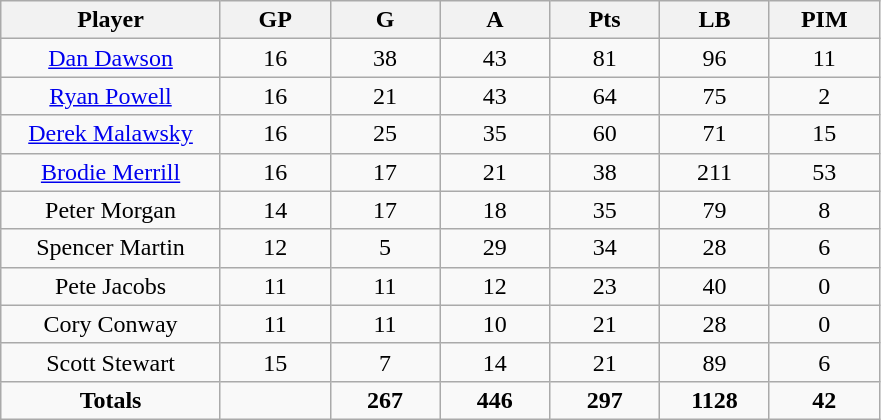<table class="wikitable sortable">
<tr align=center>
<th width="20%">Player</th>
<th width="10%">GP</th>
<th width="10%">G</th>
<th width="10%">A</th>
<th width="10%">Pts</th>
<th width="10%">LB</th>
<th width="10%">PIM</th>
</tr>
<tr align=center>
<td><a href='#'>Dan Dawson</a></td>
<td>16</td>
<td>38</td>
<td>43</td>
<td>81</td>
<td>96</td>
<td>11</td>
</tr>
<tr align=center>
<td><a href='#'>Ryan Powell</a></td>
<td>16</td>
<td>21</td>
<td>43</td>
<td>64</td>
<td>75</td>
<td>2</td>
</tr>
<tr align=center>
<td><a href='#'>Derek Malawsky</a></td>
<td>16</td>
<td>25</td>
<td>35</td>
<td>60</td>
<td>71</td>
<td>15</td>
</tr>
<tr align=center>
<td><a href='#'>Brodie Merrill</a></td>
<td>16</td>
<td>17</td>
<td>21</td>
<td>38</td>
<td>211</td>
<td>53</td>
</tr>
<tr align=center>
<td>Peter Morgan</td>
<td>14</td>
<td>17</td>
<td>18</td>
<td>35</td>
<td>79</td>
<td>8</td>
</tr>
<tr align=center>
<td>Spencer Martin</td>
<td>12</td>
<td>5</td>
<td>29</td>
<td>34</td>
<td>28</td>
<td>6</td>
</tr>
<tr align=center>
<td>Pete Jacobs</td>
<td>11</td>
<td>11</td>
<td>12</td>
<td>23</td>
<td>40</td>
<td>0</td>
</tr>
<tr align=center>
<td>Cory Conway</td>
<td>11</td>
<td>11</td>
<td>10</td>
<td>21</td>
<td>28</td>
<td>0</td>
</tr>
<tr align=center>
<td>Scott Stewart</td>
<td>15</td>
<td>7</td>
<td>14</td>
<td>21</td>
<td>89</td>
<td>6</td>
</tr>
<tr align=center>
<td><strong>Totals</strong></td>
<td></td>
<td><strong>267</strong></td>
<td><strong>446</strong></td>
<td><strong>297</strong></td>
<td><strong>1128</strong></td>
<td><strong>42</strong></td>
</tr>
</table>
